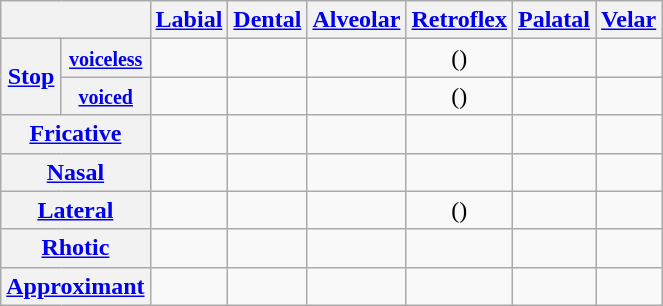<table class="IPA wikitable">
<tr>
<th colspan="2"></th>
<th><a href='#'>Labial</a></th>
<th><a href='#'>Dental</a></th>
<th><a href='#'>Alveolar</a></th>
<th><a href='#'>Retroflex</a></th>
<th><a href='#'>Palatal</a></th>
<th><a href='#'>Velar</a></th>
</tr>
<tr style="text-align: center;">
<th rowspan="2"><a href='#'>Stop</a></th>
<th><a href='#'><small>voiceless</small></a></th>
<td></td>
<td></td>
<td></td>
<td>()</td>
<td></td>
<td></td>
</tr>
<tr style="text-align: center;">
<th><a href='#'><small>voiced</small></a></th>
<td></td>
<td></td>
<td></td>
<td>()</td>
<td></td>
<td></td>
</tr>
<tr style="text-align: center;">
<th colspan="2"><a href='#'>Fricative</a></th>
<td></td>
<td></td>
<td></td>
<td></td>
<td></td>
<td></td>
</tr>
<tr style="text-align: center;">
<th colspan="2"><a href='#'>Nasal</a></th>
<td></td>
<td></td>
<td></td>
<td></td>
<td></td>
<td></td>
</tr>
<tr style="text-align: center;">
<th colspan="2"><a href='#'>Lateral</a></th>
<td></td>
<td></td>
<td></td>
<td>()</td>
<td></td>
<td></td>
</tr>
<tr style="text-align: center;">
<th colspan="2"><a href='#'>Rhotic</a></th>
<td></td>
<td></td>
<td></td>
<td></td>
<td></td>
<td></td>
</tr>
<tr style="text-align: center;">
<th colspan="2"><a href='#'>Approximant</a></th>
<td></td>
<td></td>
<td></td>
<td></td>
<td></td>
<td></td>
</tr>
</table>
